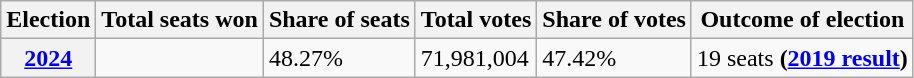<table class="wikitable">
<tr>
<th>Election</th>
<th>Total seats won</th>
<th>Share of seats</th>
<th>Total votes</th>
<th>Share of votes</th>
<th>Outcome of election</th>
</tr>
<tr>
<th><a href='#'>2024</a></th>
<td></td>
<td>48.27%</td>
<td>71,981,004</td>
<td>47.42%</td>
<td> 19 seats <strong>(<a href='#'>2019 result</a>)</strong></td>
</tr>
</table>
